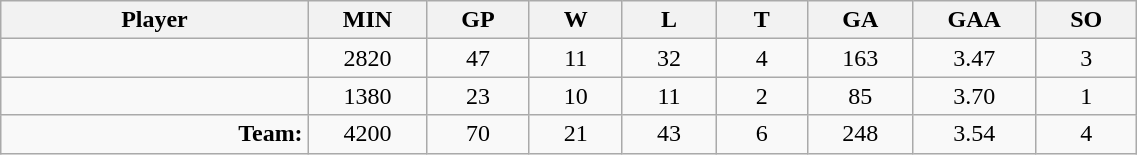<table class="wikitable sortable" width="60%">
<tr>
<th bgcolor="#DDDDFF" width="10%">Player</th>
<th width="3%" bgcolor="#DDDDFF" title="Minutes played">MIN</th>
<th width="3%" bgcolor="#DDDDFF" title="Games played in">GP</th>
<th width="3%" bgcolor="#DDDDFF" title="Wins">W</th>
<th width="3%" bgcolor="#DDDDFF"title="Losses">L</th>
<th width="3%" bgcolor="#DDDDFF" title="Ties">T</th>
<th width="3%" bgcolor="#DDDDFF" title="Goals against">GA</th>
<th width="3%" bgcolor="#DDDDFF" title="Goals against average">GAA</th>
<th width="3%" bgcolor="#DDDDFF"title="Shut-outs">SO</th>
</tr>
<tr align="center">
<td align="right"></td>
<td>2820</td>
<td>47</td>
<td>11</td>
<td>32</td>
<td>4</td>
<td>163</td>
<td>3.47</td>
<td>3</td>
</tr>
<tr align="center">
<td align="right"></td>
<td>1380</td>
<td>23</td>
<td>10</td>
<td>11</td>
<td>2</td>
<td>85</td>
<td>3.70</td>
<td>1</td>
</tr>
<tr align="center">
<td align="right"><strong>Team:</strong></td>
<td>4200</td>
<td>70</td>
<td>21</td>
<td>43</td>
<td>6</td>
<td>248</td>
<td>3.54</td>
<td>4</td>
</tr>
</table>
